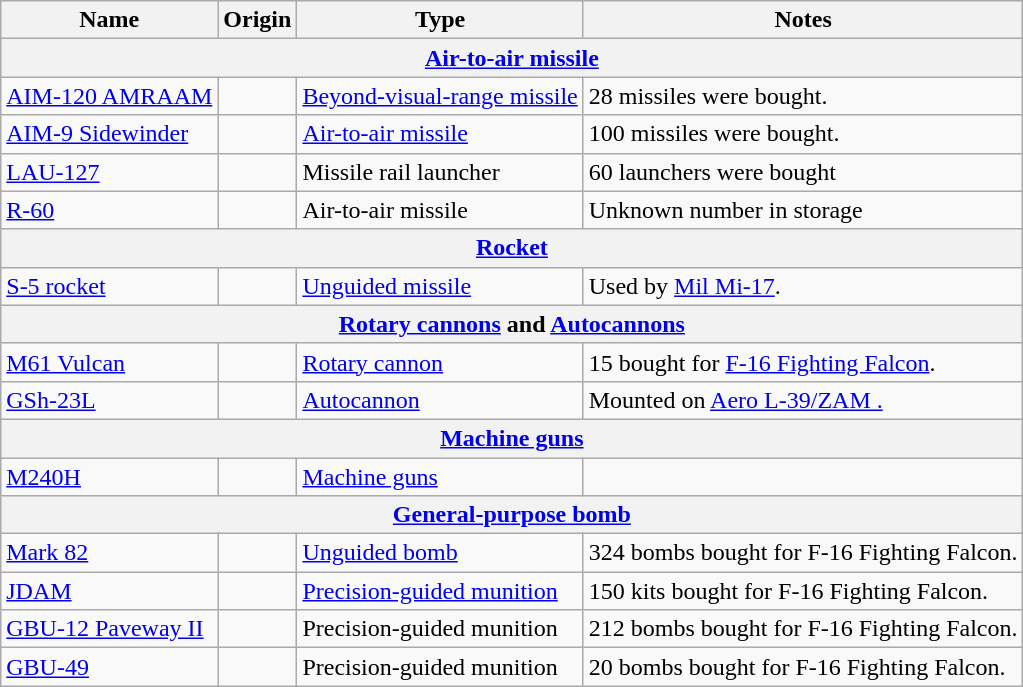<table class="wikitable">
<tr>
<th>Name</th>
<th>Origin</th>
<th>Type</th>
<th>Notes</th>
</tr>
<tr>
<th colspan="4"><a href='#'>Air-to-air missile</a></th>
</tr>
<tr>
<td><a href='#'>AIM-120 AMRAAM</a></td>
<td></td>
<td><a href='#'>Beyond-visual-range missile</a></td>
<td>28 missiles were bought.</td>
</tr>
<tr>
<td><a href='#'>AIM-9 Sidewinder</a></td>
<td></td>
<td><a href='#'>Air-to-air missile</a></td>
<td>100 missiles were bought.</td>
</tr>
<tr>
<td><a href='#'>LAU-127</a></td>
<td></td>
<td>Missile rail launcher</td>
<td>60 launchers were bought</td>
</tr>
<tr>
<td><a href='#'>R-60</a></td>
<td></td>
<td>Air-to-air missile</td>
<td>Unknown number in storage</td>
</tr>
<tr>
<th colspan="4"><a href='#'>Rocket</a></th>
</tr>
<tr>
<td><a href='#'>S-5 rocket</a></td>
<td></td>
<td><a href='#'>Unguided missile</a></td>
<td>Used by <a href='#'>Mil Mi-17</a>.</td>
</tr>
<tr>
<th colspan="4"><a href='#'>Rotary cannons</a> and <a href='#'>Autocannons</a></th>
</tr>
<tr>
<td><a href='#'>M61 Vulcan</a></td>
<td></td>
<td><a href='#'>Rotary cannon</a></td>
<td>15 bought for <a href='#'>F-16 Fighting Falcon</a>.</td>
</tr>
<tr>
<td><a href='#'>GSh-23L</a></td>
<td></td>
<td><a href='#'>Autocannon</a></td>
<td>Mounted on <a href='#'>Aero L-39/ZAM .</a></td>
</tr>
<tr>
<th colspan="4"><a href='#'>Machine guns</a></th>
</tr>
<tr>
<td><a href='#'>M240H</a></td>
<td></td>
<td><a href='#'>Machine guns</a></td>
<td></td>
</tr>
<tr>
<th colspan="4"><a href='#'>General-purpose bomb</a></th>
</tr>
<tr>
<td><a href='#'>Mark 82</a></td>
<td></td>
<td><a href='#'>Unguided bomb</a></td>
<td>324 bombs bought for F-16 Fighting Falcon.</td>
</tr>
<tr>
<td><a href='#'>JDAM</a></td>
<td></td>
<td><a href='#'>Precision-guided munition</a></td>
<td>150 kits bought for F-16 Fighting Falcon.</td>
</tr>
<tr>
<td><a href='#'>GBU-12 Paveway II</a></td>
<td></td>
<td>Precision-guided munition</td>
<td>212 bombs bought for F-16 Fighting Falcon.</td>
</tr>
<tr>
<td><a href='#'>GBU-49</a></td>
<td></td>
<td>Precision-guided munition</td>
<td>20 bombs bought for F-16 Fighting Falcon.</td>
</tr>
</table>
